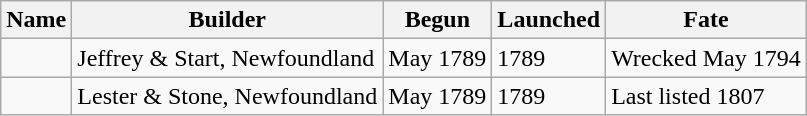<table class="wikitable">
<tr>
<th>Name</th>
<th>Builder</th>
<th>Begun</th>
<th>Launched</th>
<th>Fate</th>
</tr>
<tr>
<td></td>
<td>Jeffrey & Start, Newfoundland</td>
<td>May 1789</td>
<td>1789</td>
<td>Wrecked  May 1794</td>
</tr>
<tr>
<td></td>
<td>Lester & Stone, Newfoundland</td>
<td>May 1789</td>
<td>1789</td>
<td>Last listed 1807</td>
</tr>
</table>
